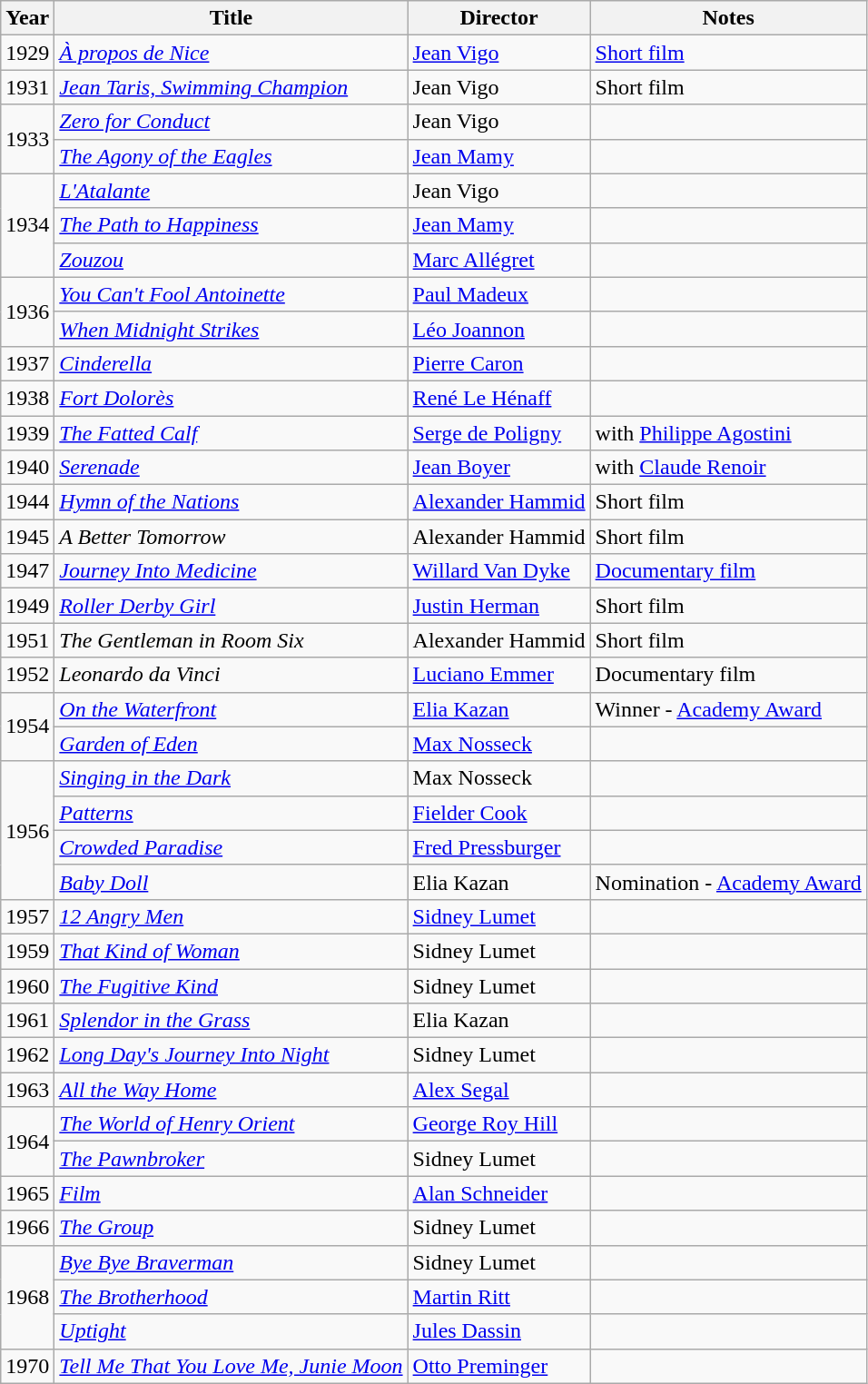<table class="wikitable">
<tr>
<th>Year</th>
<th>Title</th>
<th>Director</th>
<th>Notes</th>
</tr>
<tr>
<td>1929</td>
<td><em><a href='#'>À propos de Nice</a></em></td>
<td><a href='#'>Jean Vigo</a></td>
<td><a href='#'>Short film</a></td>
</tr>
<tr>
<td>1931</td>
<td><em><a href='#'>Jean Taris, Swimming Champion</a></em></td>
<td>Jean Vigo</td>
<td>Short film</td>
</tr>
<tr>
<td rowspan="2">1933</td>
<td><em><a href='#'>Zero for Conduct</a></em></td>
<td>Jean Vigo</td>
<td></td>
</tr>
<tr>
<td><em><a href='#'>The Agony of the Eagles</a></em></td>
<td><a href='#'>Jean Mamy</a></td>
<td></td>
</tr>
<tr>
<td rowspan="3">1934</td>
<td><em><a href='#'>L'Atalante</a></em></td>
<td>Jean Vigo</td>
<td></td>
</tr>
<tr>
<td><em><a href='#'>The Path to Happiness</a></em></td>
<td><a href='#'>Jean Mamy</a></td>
<td></td>
</tr>
<tr>
<td><em><a href='#'>Zouzou</a></em></td>
<td><a href='#'>Marc Allégret</a></td>
<td></td>
</tr>
<tr>
<td rowspan="2">1936</td>
<td><em><a href='#'>You Can't Fool Antoinette</a></em></td>
<td><a href='#'>Paul Madeux</a></td>
<td></td>
</tr>
<tr>
<td><em><a href='#'>When Midnight Strikes</a></em></td>
<td><a href='#'>Léo Joannon</a></td>
<td></td>
</tr>
<tr>
<td>1937</td>
<td><em><a href='#'>Cinderella</a></em></td>
<td><a href='#'>Pierre Caron</a></td>
<td></td>
</tr>
<tr>
<td>1938</td>
<td><em><a href='#'>Fort Dolorès</a></em></td>
<td><a href='#'>René Le Hénaff</a></td>
<td></td>
</tr>
<tr>
<td>1939</td>
<td><em><a href='#'>The Fatted Calf</a></em></td>
<td><a href='#'>Serge de Poligny</a></td>
<td>with <a href='#'>Philippe Agostini</a></td>
</tr>
<tr>
<td>1940</td>
<td><em><a href='#'>Serenade</a></em></td>
<td><a href='#'>Jean Boyer</a></td>
<td>with <a href='#'>Claude Renoir</a></td>
</tr>
<tr>
<td>1944</td>
<td><em><a href='#'>Hymn of the Nations</a></em></td>
<td><a href='#'>Alexander Hammid</a></td>
<td>Short film</td>
</tr>
<tr>
<td>1945</td>
<td><em>A Better Tomorrow</em></td>
<td>Alexander Hammid</td>
<td>Short film</td>
</tr>
<tr>
<td>1947</td>
<td><em><a href='#'>Journey Into Medicine</a></em></td>
<td><a href='#'>Willard Van Dyke</a></td>
<td><a href='#'>Documentary film</a></td>
</tr>
<tr>
<td>1949</td>
<td><em><a href='#'>Roller Derby Girl</a></em></td>
<td><a href='#'>Justin Herman</a></td>
<td>Short film</td>
</tr>
<tr>
<td>1951</td>
<td><em>The Gentleman in Room Six</em></td>
<td>Alexander Hammid</td>
<td>Short film</td>
</tr>
<tr>
<td>1952</td>
<td><em>Leonardo da Vinci</em></td>
<td><a href='#'>Luciano Emmer</a></td>
<td>Documentary film</td>
</tr>
<tr>
<td rowspan="2">1954</td>
<td><em><a href='#'>On the Waterfront</a></em></td>
<td><a href='#'>Elia Kazan</a></td>
<td>Winner - <a href='#'>Academy Award</a></td>
</tr>
<tr>
<td><em><a href='#'>Garden of Eden</a></em></td>
<td><a href='#'>Max Nosseck</a></td>
<td></td>
</tr>
<tr>
<td rowspan="4">1956</td>
<td><em><a href='#'>Singing in the Dark</a></em></td>
<td>Max Nosseck</td>
<td></td>
</tr>
<tr>
<td><em><a href='#'>Patterns</a></em></td>
<td><a href='#'>Fielder Cook</a></td>
<td></td>
</tr>
<tr>
<td><em><a href='#'>Crowded Paradise</a></em></td>
<td><a href='#'>Fred Pressburger</a></td>
<td></td>
</tr>
<tr>
<td><em><a href='#'>Baby Doll</a></em></td>
<td>Elia Kazan</td>
<td>Nomination - <a href='#'>Academy Award</a></td>
</tr>
<tr>
<td>1957</td>
<td><em><a href='#'>12 Angry Men</a></em></td>
<td><a href='#'>Sidney Lumet</a></td>
<td></td>
</tr>
<tr>
<td>1959</td>
<td><em><a href='#'>That Kind of Woman</a></em></td>
<td>Sidney Lumet</td>
<td></td>
</tr>
<tr>
<td>1960</td>
<td><em><a href='#'>The Fugitive Kind</a></em></td>
<td>Sidney Lumet</td>
<td></td>
</tr>
<tr>
<td>1961</td>
<td><em><a href='#'>Splendor in the Grass</a></em></td>
<td>Elia Kazan</td>
<td></td>
</tr>
<tr>
<td>1962</td>
<td><em><a href='#'>Long Day's Journey Into Night</a></em></td>
<td>Sidney Lumet</td>
<td></td>
</tr>
<tr>
<td>1963</td>
<td><em><a href='#'>All the Way Home</a></em></td>
<td><a href='#'>Alex Segal</a></td>
<td></td>
</tr>
<tr>
<td rowspan="2">1964</td>
<td><em><a href='#'>The World of Henry Orient</a></em></td>
<td><a href='#'>George Roy Hill</a></td>
<td></td>
</tr>
<tr>
<td><em><a href='#'>The Pawnbroker</a></em></td>
<td>Sidney Lumet</td>
<td></td>
</tr>
<tr>
<td>1965</td>
<td><em><a href='#'>Film</a></em></td>
<td><a href='#'>Alan Schneider</a></td>
<td></td>
</tr>
<tr>
<td>1966</td>
<td><em><a href='#'>The Group</a></em></td>
<td>Sidney Lumet</td>
<td></td>
</tr>
<tr>
<td rowspan="3">1968</td>
<td><em><a href='#'>Bye Bye Braverman</a></em></td>
<td>Sidney Lumet</td>
<td></td>
</tr>
<tr>
<td><em><a href='#'>The Brotherhood</a></em></td>
<td><a href='#'>Martin Ritt</a></td>
<td></td>
</tr>
<tr>
<td><em><a href='#'>Uptight</a></em></td>
<td><a href='#'>Jules Dassin</a></td>
<td></td>
</tr>
<tr>
<td>1970</td>
<td><em><a href='#'>Tell Me That You Love Me, Junie Moon</a></em></td>
<td><a href='#'>Otto Preminger</a></td>
<td></td>
</tr>
</table>
